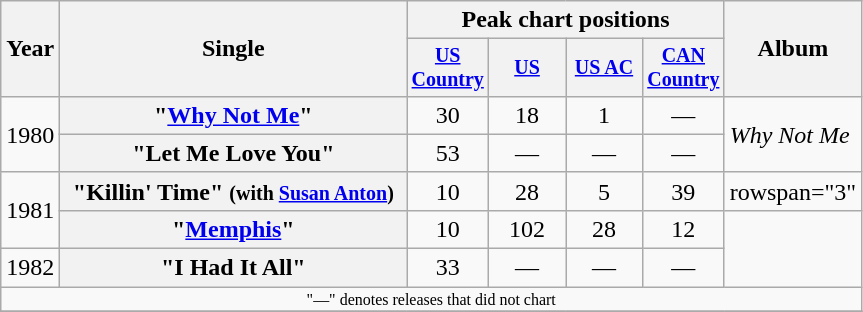<table class="wikitable plainrowheaders" style="text-align:center;">
<tr>
<th rowspan="2">Year</th>
<th rowspan="2" style="width:14em;">Single</th>
<th colspan="4">Peak chart positions</th>
<th rowspan="2">Album</th>
</tr>
<tr style="font-size:smaller;">
<th width="45"><a href='#'>US Country</a><br></th>
<th width="45"><a href='#'>US</a><br></th>
<th width="45"><a href='#'>US AC</a><br></th>
<th width="45"><a href='#'>CAN Country</a></th>
</tr>
<tr>
<td rowspan="2">1980</td>
<th scope="row">"<a href='#'>Why Not Me</a>"</th>
<td>30</td>
<td>18</td>
<td>1</td>
<td>—</td>
<td align="left" rowspan="2"><em>Why Not Me</em></td>
</tr>
<tr>
<th scope="row">"Let Me Love You"</th>
<td>53</td>
<td>—</td>
<td>—</td>
<td>—</td>
</tr>
<tr>
<td rowspan="2">1981</td>
<th scope="row">"Killin' Time" <small>(with <a href='#'>Susan Anton</a>)</small></th>
<td>10</td>
<td>28</td>
<td>5</td>
<td>39</td>
<td>rowspan="3" </td>
</tr>
<tr>
<th scope="row">"<a href='#'>Memphis</a>"</th>
<td>10</td>
<td>102</td>
<td>28</td>
<td>12</td>
</tr>
<tr>
<td>1982</td>
<th scope="row">"I Had It All"</th>
<td>33</td>
<td>—</td>
<td>—</td>
<td>—</td>
</tr>
<tr>
<td align="center" colspan="7" style="font-size:8pt">"—" denotes releases that did not chart</td>
</tr>
<tr>
</tr>
</table>
